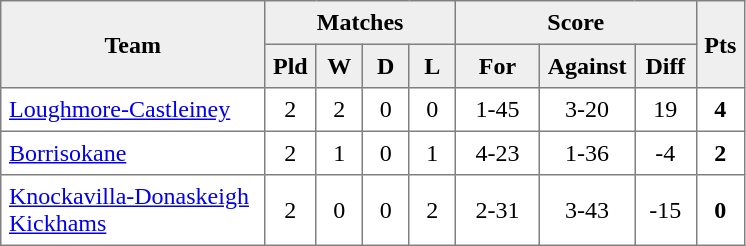<table style=border-collapse:collapse border=1 cellspacing=0 cellpadding=5>
<tr align=center bgcolor=#efefef>
<th rowspan=2 width=165>Team</th>
<th colspan=4>Matches</th>
<th colspan=3>Score</th>
<th rowspan=2width=20>Pts</th>
</tr>
<tr align=center bgcolor=#efefef>
<th width=20>Pld</th>
<th width=20>W</th>
<th width=20>D</th>
<th width=20>L</th>
<th width=45>For</th>
<th width=45>Against</th>
<th width=30>Diff</th>
</tr>
<tr align=center>
<td style="text-align:left;"><a href='#'>Loughmore-Castleiney</a></td>
<td>2</td>
<td>2</td>
<td>0</td>
<td>0</td>
<td>1-45</td>
<td>3-20</td>
<td>19</td>
<td><strong>4</strong></td>
</tr>
<tr align=center>
<td style="text-align:left;"><a href='#'>Borrisokane</a></td>
<td>2</td>
<td>1</td>
<td>0</td>
<td>1</td>
<td>4-23</td>
<td>1-36</td>
<td>-4</td>
<td><strong>2</strong></td>
</tr>
<tr align=center>
<td style="text-align:left;"><a href='#'>Knockavilla-Donaskeigh Kickhams</a></td>
<td>2</td>
<td>0</td>
<td>0</td>
<td>2</td>
<td>2-31</td>
<td>3-43</td>
<td>-15</td>
<td><strong>0</strong></td>
</tr>
</table>
